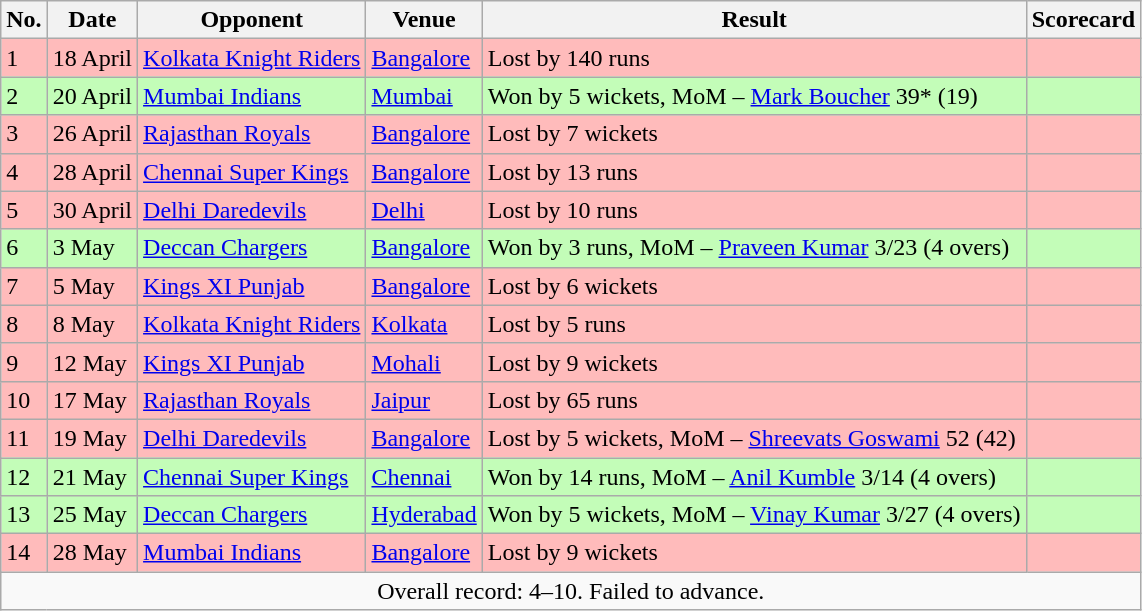<table class="wikitable sortable">
<tr>
<th>No.</th>
<th>Date</th>
<th>Opponent</th>
<th>Venue</th>
<th>Result</th>
<th>Scorecard</th>
</tr>
<tr style="background:#fbb;">
<td>1</td>
<td>18 April</td>
<td><a href='#'>Kolkata Knight Riders</a></td>
<td><a href='#'>Bangalore</a></td>
<td>Lost by 140 runs</td>
<td></td>
</tr>
<tr style="background:#c3fdb8;">
<td>2</td>
<td>20 April</td>
<td><a href='#'>Mumbai Indians</a></td>
<td><a href='#'>Mumbai</a></td>
<td>Won by 5 wickets, MoM –  <a href='#'>Mark Boucher</a> 39* (19)</td>
<td></td>
</tr>
<tr style="background:#fbb;">
<td>3</td>
<td>26 April</td>
<td><a href='#'>Rajasthan Royals</a></td>
<td><a href='#'>Bangalore</a></td>
<td>Lost by 7 wickets</td>
<td></td>
</tr>
<tr style="background:#fbb;">
<td>4</td>
<td>28 April</td>
<td><a href='#'>Chennai Super Kings</a></td>
<td><a href='#'>Bangalore</a></td>
<td>Lost by 13 runs</td>
<td></td>
</tr>
<tr style="background:#fbb;">
<td>5</td>
<td>30 April</td>
<td><a href='#'>Delhi Daredevils</a></td>
<td><a href='#'>Delhi</a></td>
<td>Lost by 10 runs</td>
<td></td>
</tr>
<tr style="background:#c3fdb8;">
<td>6</td>
<td>3 May</td>
<td><a href='#'>Deccan Chargers</a></td>
<td><a href='#'>Bangalore</a></td>
<td>Won by 3 runs, MoM –  <a href='#'>Praveen Kumar</a> 3/23 (4 overs)</td>
<td></td>
</tr>
<tr style="background:#fbb;">
<td>7</td>
<td>5 May</td>
<td><a href='#'>Kings XI Punjab</a></td>
<td><a href='#'>Bangalore</a></td>
<td>Lost by 6 wickets</td>
<td></td>
</tr>
<tr style="background:#fbb;">
<td>8</td>
<td>8 May</td>
<td><a href='#'>Kolkata Knight Riders</a></td>
<td><a href='#'>Kolkata</a></td>
<td>Lost by 5 runs</td>
<td></td>
</tr>
<tr style="background:#fbb;">
<td>9</td>
<td>12 May</td>
<td><a href='#'>Kings XI Punjab</a></td>
<td><a href='#'>Mohali</a></td>
<td>Lost by 9 wickets</td>
<td></td>
</tr>
<tr style="background:#fbb;">
<td>10</td>
<td>17 May</td>
<td><a href='#'>Rajasthan Royals</a></td>
<td><a href='#'>Jaipur</a></td>
<td>Lost by 65 runs</td>
<td></td>
</tr>
<tr style="background:#fbb;">
<td>11</td>
<td>19 May</td>
<td><a href='#'>Delhi Daredevils</a></td>
<td><a href='#'>Bangalore</a></td>
<td>Lost by 5 wickets, MoM –  <a href='#'>Shreevats Goswami</a> 52 (42)</td>
<td></td>
</tr>
<tr style="background:#c3fdb8;">
<td>12</td>
<td>21 May</td>
<td><a href='#'>Chennai Super Kings</a></td>
<td><a href='#'>Chennai</a></td>
<td>Won by 14 runs, MoM –  <a href='#'>Anil Kumble</a> 3/14 (4 overs)</td>
<td></td>
</tr>
<tr style="background:#c3fdb8;">
<td>13</td>
<td>25 May</td>
<td><a href='#'>Deccan Chargers</a></td>
<td><a href='#'>Hyderabad</a></td>
<td>Won by 5 wickets, MoM –  <a href='#'>Vinay Kumar</a> 3/27 (4 overs)</td>
<td></td>
</tr>
<tr style="background:#fbb;">
<td>14</td>
<td>28 May</td>
<td><a href='#'>Mumbai Indians</a></td>
<td><a href='#'>Bangalore</a></td>
<td>Lost by 9 wickets</td>
<td></td>
</tr>
<tr>
<td colspan="6" style="text-align:center;">Overall record: 4–10. Failed to advance.</td>
</tr>
</table>
